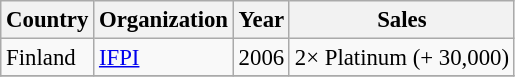<table class="wikitable" style="font-size: 95%;">
<tr>
<th>Country</th>
<th>Organization</th>
<th>Year</th>
<th>Sales</th>
</tr>
<tr>
<td>Finland</td>
<td><a href='#'>IFPI</a></td>
<td>2006</td>
<td>2× Platinum (+ 30,000)</td>
</tr>
<tr>
</tr>
</table>
